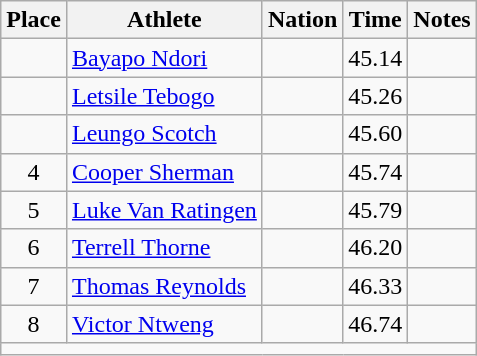<table class="wikitable mw-datatable sortable" style="text-align:center;">
<tr>
<th scope="col">Place</th>
<th scope="col">Athlete</th>
<th scope="col">Nation</th>
<th scope="col">Time</th>
<th scope="col">Notes</th>
</tr>
<tr>
<td></td>
<td align="left"><a href='#'>Bayapo Ndori</a></td>
<td align="left"></td>
<td>45.14</td>
<td></td>
</tr>
<tr>
<td></td>
<td align="left"><a href='#'>Letsile Tebogo</a></td>
<td align="left"></td>
<td>45.26</td>
<td></td>
</tr>
<tr>
<td></td>
<td align="left"><a href='#'>Leungo Scotch</a></td>
<td align="left"></td>
<td>45.60</td>
<td></td>
</tr>
<tr>
<td>4</td>
<td align="left"><a href='#'>Cooper Sherman</a></td>
<td align="left"></td>
<td>45.74</td>
<td></td>
</tr>
<tr>
<td>5</td>
<td align="left"><a href='#'>Luke Van Ratingen</a></td>
<td align="left"></td>
<td>45.79</td>
<td></td>
</tr>
<tr>
<td>6</td>
<td align="left"><a href='#'>Terrell Thorne</a></td>
<td align="left"></td>
<td>46.20</td>
<td></td>
</tr>
<tr>
<td>7</td>
<td align="left"><a href='#'>Thomas Reynolds</a></td>
<td align="left"></td>
<td>46.33</td>
<td></td>
</tr>
<tr>
<td>8</td>
<td align="left"><a href='#'>Victor Ntweng</a></td>
<td align="left"></td>
<td>46.74</td>
<td></td>
</tr>
<tr class="sortbottom">
<td colspan="5"></td>
</tr>
</table>
